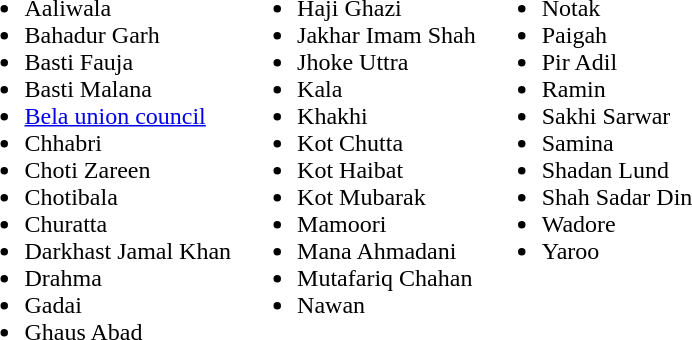<table>
<tr ---->
<td valign="top"><br><ul><li>Aaliwala</li><li>Bahadur Garh</li><li>Basti Fauja</li><li>Basti Malana</li><li><a href='#'>Bela union council</a></li><li>Chhabri</li><li>Choti Zareen</li><li>Chotibala</li><li>Churatta</li><li>Darkhast Jamal Khan</li><li>Drahma</li><li>Gadai</li><li>Ghaus Abad</li></ul></td>
<td valign="top"><br><ul><li>Haji Ghazi</li><li>Jakhar Imam Shah</li><li>Jhoke Uttra</li><li>Kala</li><li>Khakhi</li><li>Kot Chutta</li><li>Kot Haibat</li><li>Kot Mubarak</li><li>Mamoori</li><li>Mana Ahmadani</li><li>Mutafariq Chahan</li><li>Nawan</li></ul></td>
<td valign="top"><br><ul><li>Notak</li><li>Paigah</li><li>Pir Adil</li><li>Ramin</li><li>Sakhi Sarwar</li><li>Samina</li><li>Shadan Lund</li><li>Shah Sadar Din</li><li>Wadore</li><li>Yaroo</li></ul></td>
</tr>
</table>
